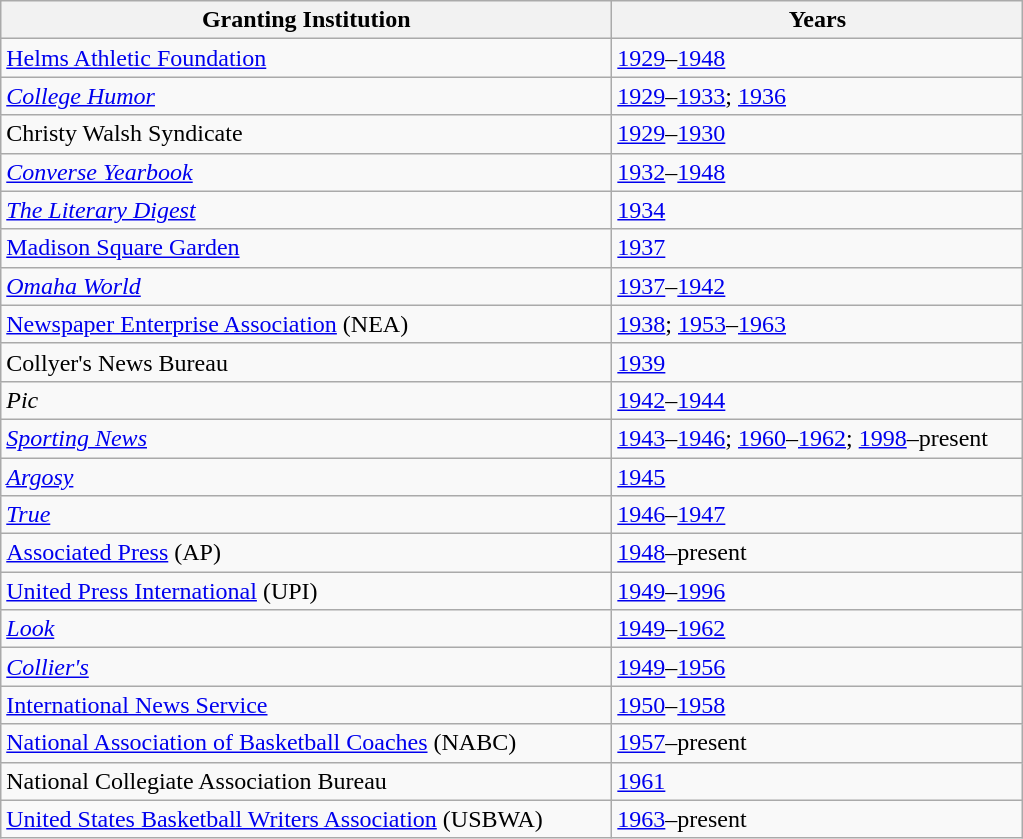<table class="wikitable sortable">
<tr>
<th bgcolor="#CCCCCC" style="width: 300pt;"><strong>Granting Institution</strong></th>
<th bgcolor="#CCCCCC" style="width: 200pt;"><strong>Years</strong></th>
</tr>
<tr>
<td><a href='#'>Helms Athletic Foundation</a></td>
<td><a href='#'>1929</a>–<a href='#'>1948</a></td>
</tr>
<tr>
<td><em><a href='#'>College Humor</a></em></td>
<td><a href='#'>1929</a>–<a href='#'>1933</a>; <a href='#'>1936</a></td>
</tr>
<tr>
<td>Christy Walsh Syndicate</td>
<td><a href='#'>1929</a>–<a href='#'>1930</a></td>
</tr>
<tr>
<td><em><a href='#'>Converse Yearbook</a></em></td>
<td><a href='#'>1932</a>–<a href='#'>1948</a></td>
</tr>
<tr>
<td><em><a href='#'>The Literary Digest</a></em></td>
<td><a href='#'>1934</a></td>
</tr>
<tr>
<td><a href='#'>Madison Square Garden</a></td>
<td><a href='#'>1937</a></td>
</tr>
<tr>
<td><em><a href='#'>Omaha World</a></em></td>
<td><a href='#'>1937</a>–<a href='#'>1942</a></td>
</tr>
<tr>
<td><a href='#'>Newspaper Enterprise Association</a> (NEA)</td>
<td><a href='#'>1938</a>; <a href='#'>1953</a>–<a href='#'>1963</a></td>
</tr>
<tr>
<td>Collyer's News Bureau</td>
<td><a href='#'>1939</a></td>
</tr>
<tr>
<td><em>Pic</em></td>
<td><a href='#'>1942</a>–<a href='#'>1944</a></td>
</tr>
<tr>
<td><em><a href='#'>Sporting News</a></em></td>
<td><a href='#'>1943</a>–<a href='#'>1946</a>; <a href='#'>1960</a>–<a href='#'>1962</a>; <a href='#'>1998</a>–present</td>
</tr>
<tr>
<td><em><a href='#'>Argosy</a></em></td>
<td><a href='#'>1945</a></td>
</tr>
<tr>
<td><em><a href='#'>True</a></em></td>
<td><a href='#'>1946</a>–<a href='#'>1947</a></td>
</tr>
<tr>
<td><a href='#'>Associated Press</a> (AP)</td>
<td><a href='#'>1948</a>–present</td>
</tr>
<tr>
<td><a href='#'>United Press International</a> (UPI)</td>
<td><a href='#'>1949</a>–<a href='#'>1996</a></td>
</tr>
<tr>
<td><em><a href='#'>Look</a></em></td>
<td><a href='#'>1949</a>–<a href='#'>1962</a></td>
</tr>
<tr>
<td><em><a href='#'>Collier's</a></em></td>
<td><a href='#'>1949</a>–<a href='#'>1956</a></td>
</tr>
<tr>
<td><a href='#'>International News Service</a></td>
<td><a href='#'>1950</a>–<a href='#'>1958</a></td>
</tr>
<tr>
<td><a href='#'>National Association of Basketball Coaches</a> (NABC)</td>
<td><a href='#'>1957</a>–present</td>
</tr>
<tr>
<td>National Collegiate Association Bureau</td>
<td><a href='#'>1961</a></td>
</tr>
<tr>
<td><a href='#'>United States Basketball Writers Association</a> (USBWA)</td>
<td><a href='#'>1963</a>–present</td>
</tr>
</table>
